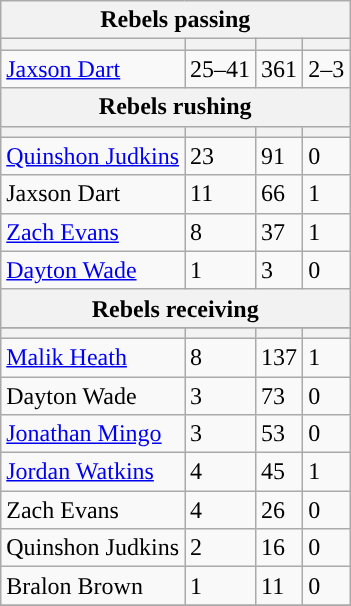<table class="wikitable plainrowheaders">
<tr>
<th colspan="6">Rebels passing</th>
</tr>
<tr>
<th scope="col"></th>
<th scope="col"></th>
<th scope="col"></th>
<th scope="col"></th>
</tr>
<tr>
<td><a href='#'>Jaxson Dart</a></td>
<td>25–41</td>
<td>361</td>
<td>2–3</td>
</tr>
<tr>
<th colspan="6">Rebels rushing</th>
</tr>
<tr>
<th scope="col"></th>
<th scope="col"></th>
<th scope="col"></th>
<th scope="col"></th>
</tr>
<tr>
<td><a href='#'>Quinshon Judkins</a></td>
<td>23</td>
<td>91</td>
<td>0</td>
</tr>
<tr>
<td>Jaxson Dart</td>
<td>11</td>
<td>66</td>
<td>1</td>
</tr>
<tr>
<td><a href='#'>Zach Evans</a></td>
<td>8</td>
<td>37</td>
<td>1</td>
</tr>
<tr>
<td><a href='#'>Dayton Wade</a></td>
<td>1</td>
<td>3</td>
<td>0</td>
</tr>
<tr>
<th colspan="6">Rebels receiving</th>
</tr>
<tr>
</tr>
<tr>
<th scope="col"></th>
<th scope="col"></th>
<th scope="col"></th>
<th scope="col"></th>
</tr>
<tr>
<td><a href='#'>Malik Heath</a></td>
<td>8</td>
<td>137</td>
<td>1</td>
</tr>
<tr>
<td>Dayton Wade</td>
<td>3</td>
<td>73</td>
<td>0</td>
</tr>
<tr>
<td><a href='#'>Jonathan Mingo</a></td>
<td>3</td>
<td>53</td>
<td>0</td>
</tr>
<tr>
<td><a href='#'>Jordan Watkins</a></td>
<td>4</td>
<td>45</td>
<td>1</td>
</tr>
<tr>
<td>Zach Evans</td>
<td>4</td>
<td>26</td>
<td>0</td>
</tr>
<tr>
<td>Quinshon Judkins</td>
<td>2</td>
<td>16</td>
<td>0</td>
</tr>
<tr>
<td>Bralon Brown</td>
<td>1</td>
<td>11</td>
<td>0</td>
</tr>
<tr>
</tr>
</table>
